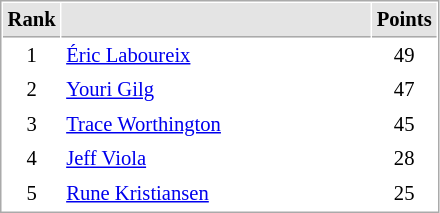<table cellspacing="1" cellpadding="3" style="border:1px solid #AAAAAA;font-size:86%">
<tr bgcolor="#E4E4E4">
<th style="border-bottom:1px solid #AAAAAA" width=10>Rank</th>
<th style="border-bottom:1px solid #AAAAAA" width=200></th>
<th style="border-bottom:1px solid #AAAAAA" width=20>Points</th>
</tr>
<tr>
<td align="center">1</td>
<td> <a href='#'>Éric Laboureix</a></td>
<td align=center>49</td>
</tr>
<tr>
<td align="center">2</td>
<td> <a href='#'>Youri Gilg</a></td>
<td align=center>47</td>
</tr>
<tr>
<td align="center">3</td>
<td> <a href='#'>Trace Worthington</a></td>
<td align=center>45</td>
</tr>
<tr>
<td align="center">4</td>
<td> <a href='#'>Jeff Viola</a></td>
<td align=center>28</td>
</tr>
<tr>
<td align="center">5</td>
<td> <a href='#'>Rune Kristiansen</a></td>
<td align=center>25</td>
</tr>
</table>
